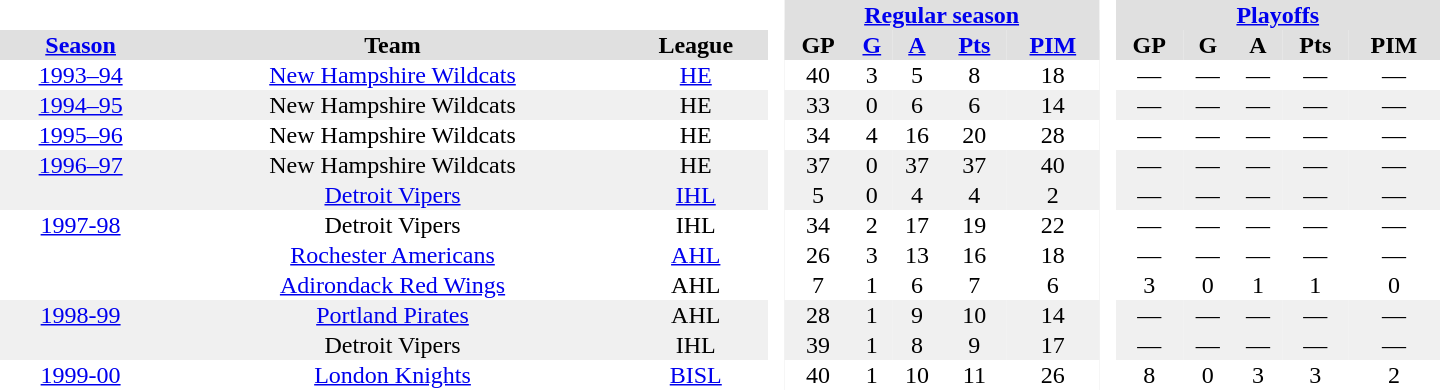<table border="0" cellpadding="1" cellspacing="0" style="text-align:center; width:60em;">
<tr style="background:#e0e0e0;">
<th colspan="3"  bgcolor="#ffffff"> </th>
<th rowspan="100" bgcolor="#ffffff"> </th>
<th colspan="5"><a href='#'>Regular season</a></th>
<th rowspan="100" bgcolor="#ffffff"> </th>
<th colspan="5"><a href='#'>Playoffs</a></th>
</tr>
<tr style="background:#e0e0e0;">
<th><a href='#'>Season</a></th>
<th>Team</th>
<th>League</th>
<th>GP</th>
<th><a href='#'>G</a></th>
<th><a href='#'>A</a></th>
<th><a href='#'>Pts</a></th>
<th><a href='#'>PIM</a></th>
<th>GP</th>
<th>G</th>
<th>A</th>
<th>Pts</th>
<th>PIM</th>
</tr>
<tr>
<td><a href='#'>1993–94</a></td>
<td><a href='#'>New Hampshire Wildcats</a></td>
<td><a href='#'>HE</a></td>
<td>40</td>
<td>3</td>
<td>5</td>
<td>8</td>
<td>18</td>
<td>—</td>
<td>—</td>
<td>—</td>
<td>—</td>
<td>—</td>
</tr>
<tr style="background:#f0f0f0;">
<td><a href='#'>1994–95</a></td>
<td>New Hampshire Wildcats</td>
<td>HE</td>
<td>33</td>
<td>0</td>
<td>6</td>
<td>6</td>
<td>14</td>
<td>—</td>
<td>—</td>
<td>—</td>
<td>—</td>
<td>—</td>
</tr>
<tr>
<td><a href='#'>1995–96</a></td>
<td>New Hampshire Wildcats</td>
<td>HE</td>
<td>34</td>
<td>4</td>
<td>16</td>
<td>20</td>
<td>28</td>
<td>—</td>
<td>—</td>
<td>—</td>
<td>—</td>
<td>—</td>
</tr>
<tr style="background:#f0f0f0;">
<td><a href='#'>1996–97</a></td>
<td>New Hampshire Wildcats</td>
<td>HE</td>
<td>37</td>
<td>0</td>
<td>37</td>
<td>37</td>
<td>40</td>
<td>—</td>
<td>—</td>
<td>—</td>
<td>—</td>
<td>—</td>
</tr>
<tr style="background:#f0f0f0;">
<td></td>
<td><a href='#'>Detroit Vipers</a></td>
<td><a href='#'>IHL</a></td>
<td>5</td>
<td>0</td>
<td>4</td>
<td>4</td>
<td>2</td>
<td>—</td>
<td>—</td>
<td>—</td>
<td>—</td>
<td>—</td>
</tr>
<tr>
<td><a href='#'>1997-98</a></td>
<td>Detroit Vipers</td>
<td>IHL</td>
<td>34</td>
<td>2</td>
<td>17</td>
<td>19</td>
<td>22</td>
<td>—</td>
<td>—</td>
<td>—</td>
<td>—</td>
<td>—</td>
</tr>
<tr>
<td></td>
<td><a href='#'>Rochester Americans</a></td>
<td><a href='#'>AHL</a></td>
<td>26</td>
<td>3</td>
<td>13</td>
<td>16</td>
<td>18</td>
<td>—</td>
<td>—</td>
<td>—</td>
<td>—</td>
<td>—</td>
</tr>
<tr>
<td></td>
<td><a href='#'>Adirondack Red Wings </a></td>
<td>AHL</td>
<td>7</td>
<td>1</td>
<td>6</td>
<td>7</td>
<td>6</td>
<td>3</td>
<td>0</td>
<td>1</td>
<td>1</td>
<td>0</td>
</tr>
<tr style="background:#f0f0f0;">
<td><a href='#'>1998-99</a></td>
<td><a href='#'>Portland Pirates</a></td>
<td>AHL</td>
<td>28</td>
<td>1</td>
<td>9</td>
<td>10</td>
<td>14</td>
<td>—</td>
<td>—</td>
<td>—</td>
<td>—</td>
<td>—</td>
</tr>
<tr style="background:#f0f0f0;">
<td></td>
<td>Detroit Vipers</td>
<td>IHL</td>
<td>39</td>
<td>1</td>
<td>8</td>
<td>9</td>
<td>17</td>
<td>—</td>
<td>—</td>
<td>—</td>
<td>—</td>
<td>—</td>
</tr>
<tr>
<td><a href='#'>1999-00</a></td>
<td><a href='#'>London Knights</a></td>
<td><a href='#'>BISL</a></td>
<td>40</td>
<td>1</td>
<td>10</td>
<td>11</td>
<td>26</td>
<td>8</td>
<td>0</td>
<td>3</td>
<td>3</td>
<td>2</td>
</tr>
</table>
